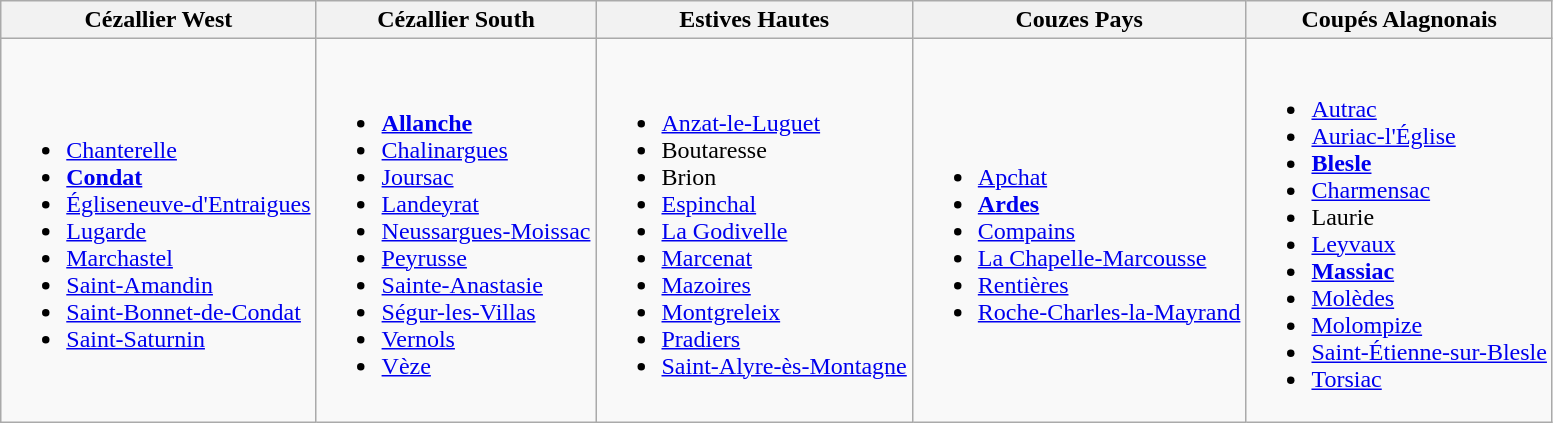<table class="wikitable">
<tr>
<th><strong>Cézallier West</strong></th>
<th><strong>Cézallier South</strong></th>
<th><strong>Estives Hautes</strong></th>
<th><strong>Couzes Pays</strong></th>
<th><strong>Coupés Alagnonais</strong></th>
</tr>
<tr>
<td><br><ul><li><a href='#'>Chanterelle</a></li><li><strong><a href='#'>Condat</a></strong></li><li><a href='#'>Égliseneuve-d'Entraigues</a></li><li><a href='#'>Lugarde</a></li><li><a href='#'>Marchastel</a></li><li><a href='#'>Saint-Amandin</a></li><li><a href='#'>Saint-Bonnet-de-Condat</a></li><li><a href='#'>Saint-Saturnin</a></li></ul></td>
<td><br><ul><li><strong><a href='#'>Allanche</a></strong></li><li><a href='#'>Chalinargues</a></li><li><a href='#'>Joursac</a></li><li><a href='#'>Landeyrat</a></li><li><a href='#'>Neussargues-Moissac</a></li><li><a href='#'>Peyrusse</a></li><li><a href='#'>Sainte-Anastasie</a></li><li><a href='#'>Ségur-les-Villas</a></li><li><a href='#'>Vernols</a></li><li><a href='#'>Vèze</a></li></ul></td>
<td><br><ul><li><a href='#'>Anzat-le-Luguet</a></li><li>Boutaresse</li><li>Brion</li><li><a href='#'>Espinchal</a></li><li><a href='#'>La Godivelle</a></li><li><a href='#'>Marcenat</a></li><li><a href='#'>Mazoires</a></li><li><a href='#'>Montgreleix</a></li><li><a href='#'>Pradiers</a></li><li><a href='#'>Saint-Alyre-ès-Montagne</a></li></ul></td>
<td><br><ul><li><a href='#'>Apchat</a></li><li><strong><a href='#'>Ardes</a></strong></li><li><a href='#'>Compains</a></li><li><a href='#'>La Chapelle-Marcousse</a></li><li><a href='#'>Rentières</a></li><li><a href='#'>Roche-Charles-la-Mayrand</a></li></ul></td>
<td><br><ul><li><a href='#'>Autrac</a></li><li><a href='#'>Auriac-l'Église</a></li><li><strong><a href='#'>Blesle</a></strong></li><li><a href='#'>Charmensac</a></li><li>Laurie</li><li><a href='#'>Leyvaux</a></li><li><strong><a href='#'>Massiac</a></strong></li><li><a href='#'>Molèdes</a></li><li><a href='#'>Molompize</a></li><li><a href='#'>Saint-Étienne-sur-Blesle</a></li><li><a href='#'>Torsiac</a></li></ul></td>
</tr>
</table>
